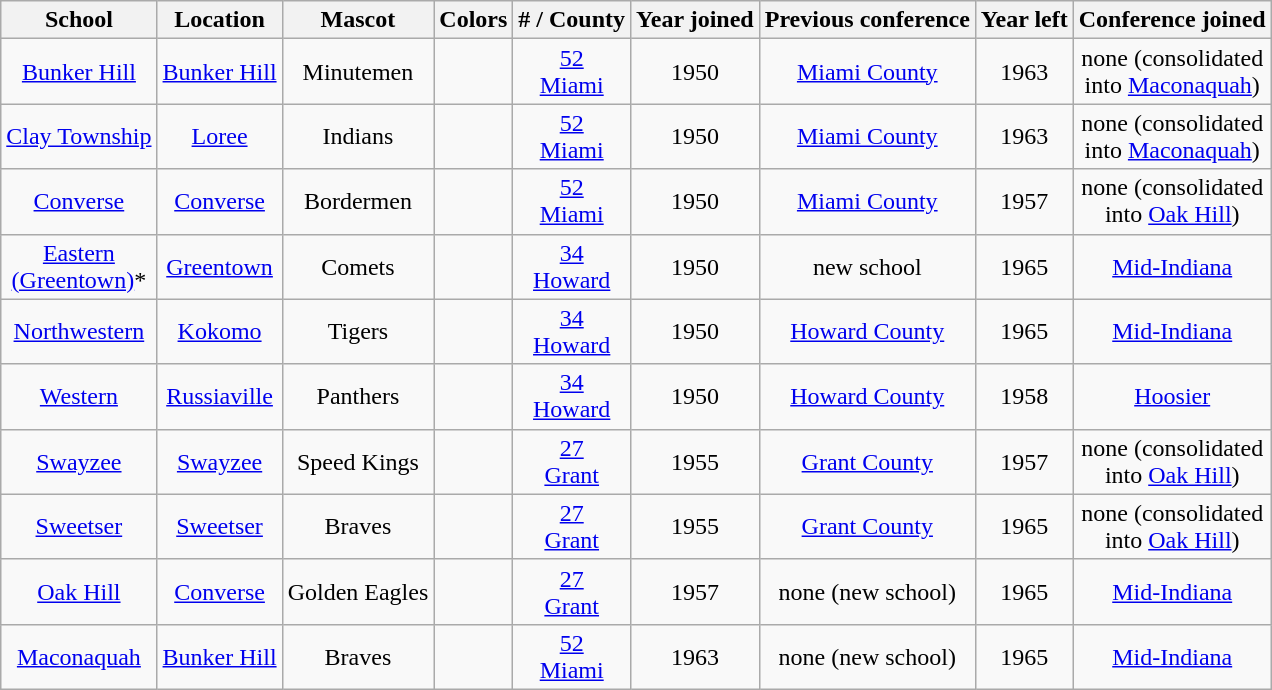<table class="wikitable" style="text-align:center;">
<tr>
<th>School</th>
<th>Location</th>
<th>Mascot</th>
<th>Colors</th>
<th># / County</th>
<th>Year joined</th>
<th>Previous conference</th>
<th>Year left</th>
<th>Conference joined</th>
</tr>
<tr>
<td><a href='#'>Bunker Hill</a></td>
<td><a href='#'>Bunker Hill</a></td>
<td>Minutemen</td>
<td> </td>
<td><a href='#'>52 <br> Miami</a></td>
<td>1950</td>
<td><a href='#'>Miami County</a></td>
<td>1963</td>
<td>none (consolidated <br> into <a href='#'>Maconaquah</a>)</td>
</tr>
<tr>
<td><a href='#'>Clay Township</a></td>
<td><a href='#'>Loree</a></td>
<td>Indians</td>
<td> </td>
<td><a href='#'>52 <br> Miami</a></td>
<td>1950</td>
<td><a href='#'>Miami County</a></td>
<td>1963</td>
<td>none (consolidated <br> into <a href='#'>Maconaquah</a>)</td>
</tr>
<tr>
<td><a href='#'>Converse</a></td>
<td><a href='#'>Converse</a></td>
<td>Bordermen</td>
<td> </td>
<td><a href='#'>52 <br> Miami</a></td>
<td>1950</td>
<td><a href='#'>Miami County</a></td>
<td>1957</td>
<td>none (consolidated <br> into <a href='#'>Oak Hill</a>)</td>
</tr>
<tr>
<td><a href='#'>Eastern <br> (Greentown)</a>*</td>
<td><a href='#'>Greentown</a></td>
<td>Comets</td>
<td> </td>
<td><a href='#'>34 <br> Howard</a></td>
<td>1950</td>
<td>new school</td>
<td>1965</td>
<td><a href='#'>Mid-Indiana</a></td>
</tr>
<tr>
<td><a href='#'>Northwestern</a></td>
<td><a href='#'>Kokomo</a></td>
<td>Tigers</td>
<td> </td>
<td><a href='#'>34 <br> Howard</a></td>
<td>1950</td>
<td><a href='#'>Howard County</a></td>
<td>1965</td>
<td><a href='#'>Mid-Indiana</a></td>
</tr>
<tr>
<td><a href='#'>Western</a></td>
<td><a href='#'>Russiaville</a></td>
<td>Panthers</td>
<td> </td>
<td><a href='#'>34 <br> Howard</a></td>
<td>1950</td>
<td><a href='#'>Howard County</a></td>
<td>1958</td>
<td><a href='#'>Hoosier</a></td>
</tr>
<tr>
<td><a href='#'>Swayzee</a></td>
<td><a href='#'>Swayzee</a></td>
<td>Speed Kings</td>
<td> </td>
<td><a href='#'>27 <br> Grant</a></td>
<td>1955</td>
<td><a href='#'>Grant County</a></td>
<td>1957</td>
<td>none (consolidated <br> into <a href='#'>Oak Hill</a>)</td>
</tr>
<tr>
<td><a href='#'>Sweetser</a></td>
<td><a href='#'>Sweetser</a></td>
<td>Braves</td>
<td> </td>
<td><a href='#'>27 <br> Grant</a></td>
<td>1955</td>
<td><a href='#'>Grant County</a></td>
<td>1965</td>
<td>none (consolidated <br> into <a href='#'>Oak Hill</a>)</td>
</tr>
<tr>
<td><a href='#'>Oak Hill</a></td>
<td><a href='#'>Converse</a></td>
<td>Golden Eagles</td>
<td>  </td>
<td><a href='#'>27 <br> Grant</a></td>
<td>1957</td>
<td>none (new school)</td>
<td>1965</td>
<td><a href='#'>Mid-Indiana</a></td>
</tr>
<tr>
<td><a href='#'>Maconaquah</a></td>
<td><a href='#'>Bunker Hill</a></td>
<td>Braves</td>
<td> </td>
<td><a href='#'>52 <br> Miami</a></td>
<td>1963</td>
<td>none (new school)</td>
<td>1965</td>
<td><a href='#'>Mid-Indiana</a></td>
</tr>
</table>
